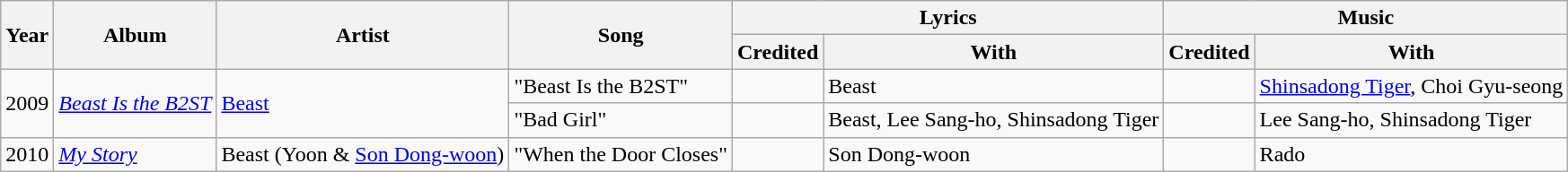<table class="wikitable">
<tr>
<th rowspan="2">Year</th>
<th rowspan="2">Album</th>
<th rowspan="2">Artist</th>
<th rowspan="2">Song</th>
<th colspan="2">Lyrics</th>
<th colspan="2">Music</th>
</tr>
<tr>
<th>Credited</th>
<th>With</th>
<th>Credited</th>
<th>With</th>
</tr>
<tr>
<td rowspan="2">2009</td>
<td rowspan="2"><em><a href='#'>Beast Is the B2ST</a></em></td>
<td rowspan="2"><a href='#'>Beast</a></td>
<td>"Beast Is the B2ST"</td>
<td></td>
<td>Beast</td>
<td></td>
<td><a href='#'>Shinsadong Tiger</a>, Choi Gyu-seong</td>
</tr>
<tr>
<td>"Bad Girl"</td>
<td></td>
<td>Beast, Lee Sang-ho, Shinsadong Tiger</td>
<td></td>
<td>Lee Sang-ho, Shinsadong Tiger</td>
</tr>
<tr>
<td>2010</td>
<td><em><a href='#'>My Story</a></em></td>
<td>Beast (Yoon & <a href='#'>Son Dong-woon</a>)</td>
<td>"When the Door Closes"</td>
<td></td>
<td>Son Dong-woon</td>
<td></td>
<td>Rado</td>
</tr>
</table>
